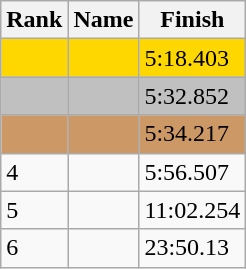<table class="wikitable">
<tr>
<th>Rank</th>
<th>Name</th>
<th>Finish</th>
</tr>
<tr style="background:gold;">
<td></td>
<td></td>
<td>5:18.403</td>
</tr>
<tr style="background:silver;">
<td></td>
<td></td>
<td>5:32.852</td>
</tr>
<tr style="background:#CC9966;">
<td></td>
<td></td>
<td>5:34.217</td>
</tr>
<tr>
<td>4</td>
<td></td>
<td>5:56.507</td>
</tr>
<tr>
<td>5</td>
<td></td>
<td>11:02.254</td>
</tr>
<tr>
<td>6</td>
<td></td>
<td>23:50.13</td>
</tr>
</table>
